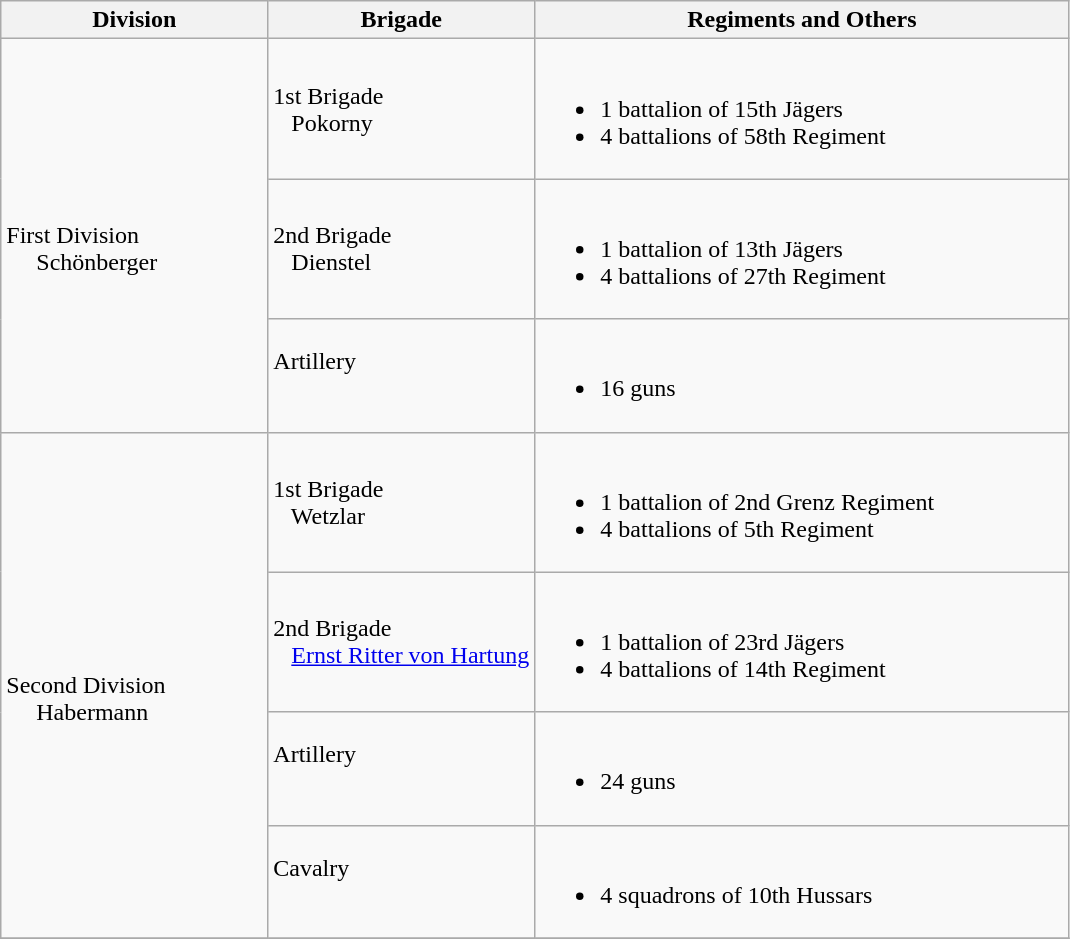<table class="wikitable">
<tr>
<th width=25%>Division</th>
<th width=25%>Brigade</th>
<th>Regiments and Others</th>
</tr>
<tr>
<td rowspan=3><br>First Division
<br>    
Schönberger</td>
<td>1st Brigade<br>  
Pokorny</td>
<td><br><ul><li>1 battalion of 15th Jägers</li><li>4 battalions of 58th Regiment</li></ul></td>
</tr>
<tr>
<td>2nd Brigade<br>  
Dienstel</td>
<td><br><ul><li>1 battalion of 13th Jägers</li><li>4 battalions of 27th Regiment</li></ul></td>
</tr>
<tr>
<td>Artillery<br>  </td>
<td><br><ul><li>16 guns</li></ul></td>
</tr>
<tr>
<td rowspan=4><br>Second Division
<br>    
Habermann</td>
<td>1st Brigade<br>  
Wetzlar</td>
<td><br><ul><li>1 battalion of 2nd Grenz Regiment</li><li>4 battalions of 5th Regiment</li></ul></td>
</tr>
<tr>
<td>2nd Brigade<br>  
<a href='#'>Ernst Ritter von Hartung</a></td>
<td><br><ul><li>1 battalion of 23rd Jägers</li><li>4 battalions of 14th Regiment</li></ul></td>
</tr>
<tr>
<td>Artillery<br>  </td>
<td><br><ul><li>24 guns</li></ul></td>
</tr>
<tr>
<td>Cavalry<br>  </td>
<td><br><ul><li>4 squadrons of 10th Hussars</li></ul></td>
</tr>
<tr>
</tr>
</table>
